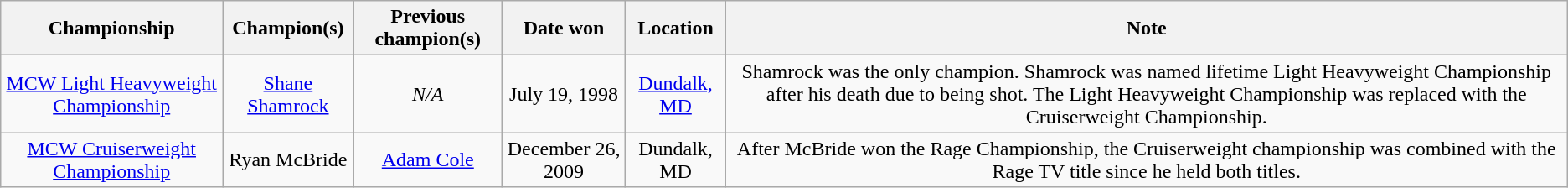<table class="wikitable">
<tr>
<th>Championship</th>
<th>Champion(s)</th>
<th>Previous champion(s)</th>
<th>Date won</th>
<th>Location</th>
<th>Note</th>
</tr>
<tr align=center>
<td><a href='#'>MCW Light Heavyweight Championship</a></td>
<td><a href='#'>Shane Shamrock</a></td>
<td><em>N/A</em></td>
<td>July 19, 1998</td>
<td><a href='#'>Dundalk, MD</a></td>
<td>Shamrock was the only champion. Shamrock was named lifetime Light Heavyweight Championship after his death due to being shot. The Light Heavyweight Championship was replaced with the Cruiserweight Championship.</td>
</tr>
<tr align=center>
<td><a href='#'>MCW Cruiserweight Championship</a></td>
<td>Ryan McBride</td>
<td><a href='#'>Adam Cole</a></td>
<td>December 26, 2009</td>
<td>Dundalk, MD</td>
<td>After McBride won the Rage Championship, the Cruiserweight championship was combined with the Rage TV title since he held both titles.</td>
</tr>
</table>
